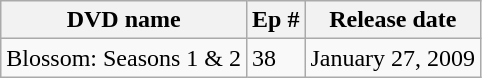<table class=wikitable>
<tr>
<th>DVD name</th>
<th>Ep #</th>
<th>Release date</th>
</tr>
<tr>
<td>Blossom: Seasons 1 & 2</td>
<td>38</td>
<td>January 27, 2009</td>
</tr>
</table>
